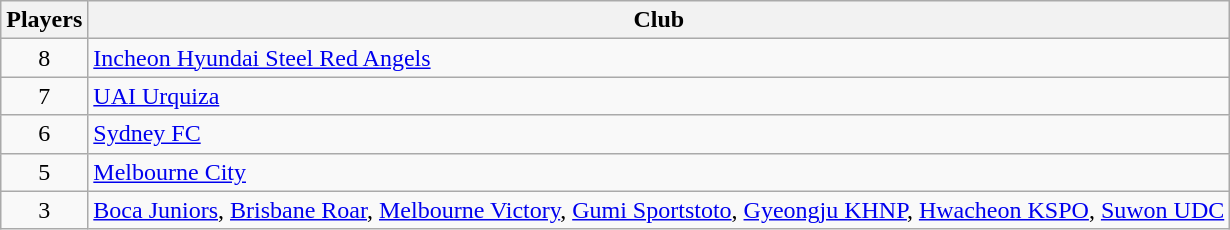<table class="wikitable">
<tr>
<th>Players</th>
<th>Club</th>
</tr>
<tr>
<td align="center">8</td>
<td> <a href='#'>Incheon Hyundai Steel Red Angels</a></td>
</tr>
<tr>
<td align="center">7</td>
<td> <a href='#'>UAI Urquiza</a></td>
</tr>
<tr>
<td align="center">6</td>
<td> <a href='#'>Sydney FC</a></td>
</tr>
<tr>
<td align="center">5</td>
<td> <a href='#'>Melbourne City</a></td>
</tr>
<tr>
<td align="center">3</td>
<td> <a href='#'>Boca Juniors</a>,  <a href='#'>Brisbane Roar</a>,  <a href='#'>Melbourne Victory</a>,  <a href='#'>Gumi Sportstoto</a>,  <a href='#'>Gyeongju KHNP</a>,  <a href='#'>Hwacheon KSPO</a>,  <a href='#'>Suwon UDC</a></td>
</tr>
</table>
